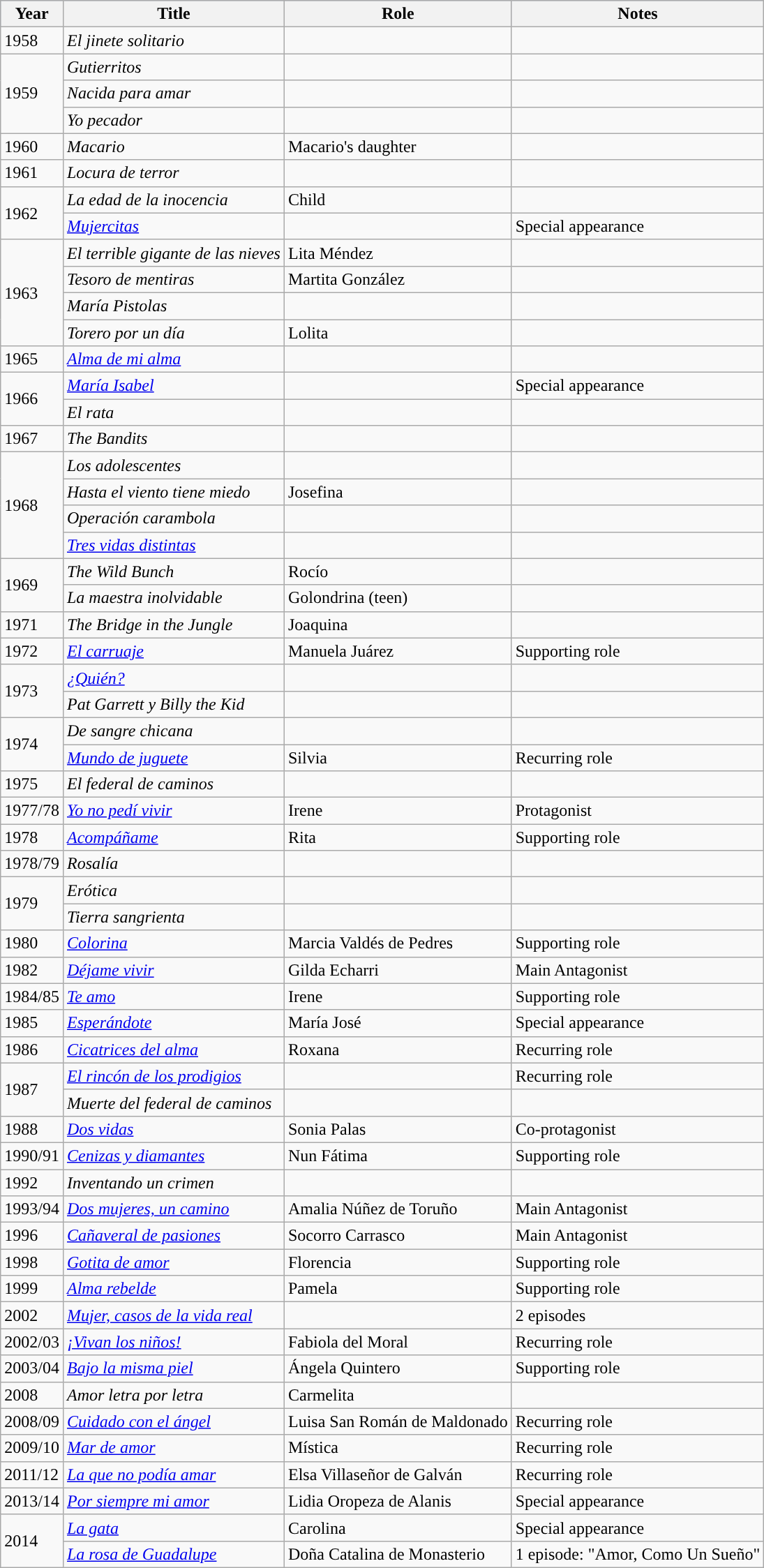<table class="wikitable">
<tr style="background:#b0c4de;">
<th>Year</th>
<th>Title</th>
<th>Role</th>
<th>Notes</th>
</tr>
<tr>
<td>1958</td>
<td><em>El jinete solitario</em></td>
<td></td>
<td></td>
</tr>
<tr>
<td rowspan=3>1959</td>
<td><em>Gutierritos</em></td>
<td></td>
<td></td>
</tr>
<tr>
<td><em>Nacida para amar</em></td>
<td></td>
<td></td>
</tr>
<tr>
<td><em>Yo pecador</em></td>
<td></td>
<td></td>
</tr>
<tr>
<td>1960</td>
<td><em>Macario</em></td>
<td>Macario's daughter</td>
<td></td>
</tr>
<tr>
<td>1961</td>
<td><em>Locura de terror</em></td>
<td></td>
<td></td>
</tr>
<tr>
<td rowspan=2>1962</td>
<td><em>La edad de la inocencia</em></td>
<td>Child</td>
<td></td>
</tr>
<tr>
<td><em><a href='#'>Mujercitas</a></em></td>
<td></td>
<td>Special appearance</td>
</tr>
<tr>
<td rowspan=4>1963</td>
<td><em>El terrible gigante de las nieves</em></td>
<td>Lita Méndez</td>
<td></td>
</tr>
<tr>
<td><em>Tesoro de mentiras</em></td>
<td>Martita González</td>
<td></td>
</tr>
<tr>
<td><em>María Pistolas</em></td>
<td></td>
<td></td>
</tr>
<tr>
<td><em>Torero por un día</em></td>
<td>Lolita</td>
<td></td>
</tr>
<tr>
<td>1965</td>
<td><em><a href='#'>Alma de mi alma</a></em></td>
<td></td>
<td></td>
</tr>
<tr>
<td rowspan=2>1966</td>
<td><em><a href='#'>María Isabel</a></em></td>
<td></td>
<td>Special appearance</td>
</tr>
<tr>
<td><em>El rata</em></td>
<td></td>
<td></td>
</tr>
<tr>
<td>1967</td>
<td><em>The Bandits</em></td>
<td></td>
<td></td>
</tr>
<tr>
<td rowspan=4>1968</td>
<td><em>Los adolescentes</em></td>
<td></td>
<td></td>
</tr>
<tr>
<td><em>Hasta el viento tiene miedo</em></td>
<td>Josefina</td>
<td></td>
</tr>
<tr>
<td><em>Operación carambola</em></td>
<td></td>
<td></td>
</tr>
<tr>
<td><em><a href='#'>Tres vidas distintas</a></em></td>
<td></td>
<td></td>
</tr>
<tr>
<td rowspan=2>1969</td>
<td><em>The Wild Bunch</em></td>
<td>Rocío</td>
<td></td>
</tr>
<tr>
<td><em>La maestra inolvidable</em></td>
<td>Golondrina (teen)</td>
<td></td>
</tr>
<tr>
<td>1971</td>
<td><em>The Bridge in the Jungle</em></td>
<td>Joaquina</td>
<td></td>
</tr>
<tr>
<td>1972</td>
<td><em><a href='#'>El carruaje</a></em></td>
<td>Manuela Juárez</td>
<td>Supporting role</td>
</tr>
<tr>
<td rowspan=2>1973</td>
<td><em><a href='#'>¿Quién?</a></em></td>
<td></td>
<td></td>
</tr>
<tr>
<td><em>Pat Garrett y Billy the Kid</em></td>
<td></td>
<td></td>
</tr>
<tr>
<td rowspan=2>1974</td>
<td><em>De sangre chicana</em></td>
<td></td>
<td></td>
</tr>
<tr>
<td><em><a href='#'>Mundo de juguete</a></em></td>
<td>Silvia</td>
<td>Recurring role</td>
</tr>
<tr>
<td>1975</td>
<td><em>El federal de caminos</em></td>
<td></td>
<td></td>
</tr>
<tr>
<td>1977/78</td>
<td><em><a href='#'>Yo no pedí vivir</a></em></td>
<td>Irene</td>
<td>Protagonist</td>
</tr>
<tr>
<td>1978</td>
<td><em><a href='#'>Acompáñame</a></em></td>
<td>Rita</td>
<td>Supporting role</td>
</tr>
<tr>
<td>1978/79</td>
<td><em>Rosalía</em></td>
<td></td>
<td></td>
</tr>
<tr>
<td rowspan=2>1979</td>
<td><em>Erótica</em></td>
<td></td>
<td></td>
</tr>
<tr>
<td><em>Tierra sangrienta</em></td>
<td></td>
<td></td>
</tr>
<tr>
<td>1980</td>
<td><em><a href='#'>Colorina</a></em></td>
<td>Marcia Valdés  de Pedres</td>
<td>Supporting role</td>
</tr>
<tr>
<td>1982</td>
<td><em><a href='#'>Déjame vivir</a></em></td>
<td>Gilda Echarri</td>
<td>Main Antagonist</td>
</tr>
<tr>
<td>1984/85</td>
<td><em><a href='#'>Te amo</a></em></td>
<td>Irene</td>
<td>Supporting role</td>
</tr>
<tr>
<td>1985</td>
<td><em><a href='#'>Esperándote</a></em></td>
<td>María José</td>
<td>Special appearance</td>
</tr>
<tr>
<td>1986</td>
<td><em><a href='#'>Cicatrices del alma</a></em></td>
<td>Roxana</td>
<td>Recurring role</td>
</tr>
<tr>
<td rowspan=2>1987</td>
<td><em><a href='#'>El rincón de los prodigios</a></em></td>
<td></td>
<td>Recurring role</td>
</tr>
<tr>
<td><em>Muerte del federal de caminos</em></td>
<td></td>
<td></td>
</tr>
<tr>
<td>1988</td>
<td><em><a href='#'>Dos vidas</a></em></td>
<td>Sonia Palas</td>
<td>Co-protagonist</td>
</tr>
<tr>
<td>1990/91</td>
<td><em><a href='#'>Cenizas y diamantes</a></em></td>
<td>Nun Fátima</td>
<td>Supporting role</td>
</tr>
<tr>
<td>1992</td>
<td><em>Inventando un crimen</em></td>
<td></td>
<td></td>
</tr>
<tr>
<td>1993/94</td>
<td><em><a href='#'>Dos mujeres, un camino</a></em></td>
<td>Amalia Núñez de Toruño</td>
<td>Main Antagonist</td>
</tr>
<tr>
<td>1996</td>
<td><em><a href='#'>Cañaveral de pasiones</a></em></td>
<td>Socorro Carrasco</td>
<td>Main Antagonist</td>
</tr>
<tr>
<td>1998</td>
<td><em><a href='#'>Gotita de amor</a></em></td>
<td>Florencia</td>
<td>Supporting role</td>
</tr>
<tr>
<td>1999</td>
<td><em><a href='#'>Alma rebelde</a></em></td>
<td>Pamela</td>
<td>Supporting role</td>
</tr>
<tr>
<td>2002</td>
<td><em><a href='#'>Mujer, casos de la vida real</a></em></td>
<td></td>
<td>2 episodes</td>
</tr>
<tr>
<td>2002/03</td>
<td><em><a href='#'>¡Vivan los niños!</a></em></td>
<td>Fabiola del Moral</td>
<td>Recurring role</td>
</tr>
<tr>
<td>2003/04</td>
<td><em><a href='#'>Bajo la misma piel</a></em></td>
<td>Ángela Quintero</td>
<td>Supporting role</td>
</tr>
<tr>
<td>2008</td>
<td><em>Amor letra por letra</em></td>
<td>Carmelita</td>
<td></td>
</tr>
<tr>
<td>2008/09</td>
<td><em><a href='#'>Cuidado con el ángel</a></em></td>
<td>Luisa San Román de Maldonado</td>
<td>Recurring role</td>
</tr>
<tr>
<td>2009/10</td>
<td><em><a href='#'>Mar de amor</a></em></td>
<td>Mística</td>
<td>Recurring role</td>
</tr>
<tr>
<td>2011/12</td>
<td><em><a href='#'>La que no podía amar</a></em></td>
<td>Elsa Villaseñor de Galván</td>
<td>Recurring role</td>
</tr>
<tr>
<td>2013/14</td>
<td><em><a href='#'>Por siempre mi amor</a></em></td>
<td>Lidia Oropeza de Alanis</td>
<td>Special appearance</td>
</tr>
<tr>
<td rowspan=2>2014</td>
<td><em><a href='#'>La gata</a></em></td>
<td>Carolina</td>
<td>Special appearance</td>
</tr>
<tr>
<td><em><a href='#'>La rosa de Guadalupe</a></em></td>
<td>Doña Catalina de Monasterio</td>
<td>1 episode: "Amor, Como Un Sueño"</td>
</tr>
</table>
